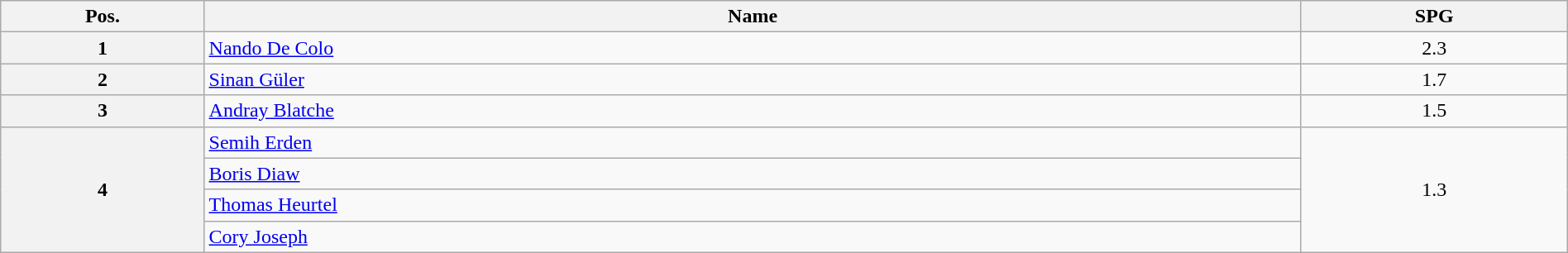<table class=wikitable width=100% style="text-align:center;">
<tr>
<th width="13%">Pos.</th>
<th width="70%">Name</th>
<th width="17%">SPG</th>
</tr>
<tr>
<th>1</th>
<td align=left> <a href='#'>Nando De Colo</a></td>
<td>2.3</td>
</tr>
<tr>
<th>2</th>
<td align=left> <a href='#'>Sinan Güler</a></td>
<td>1.7</td>
</tr>
<tr>
<th>3</th>
<td align=left> <a href='#'>Andray Blatche</a></td>
<td>1.5</td>
</tr>
<tr>
<th rowspan=4>4</th>
<td align=left> <a href='#'>Semih Erden</a></td>
<td rowspan=4>1.3</td>
</tr>
<tr>
<td align=left> <a href='#'>Boris Diaw</a></td>
</tr>
<tr>
<td align=left> <a href='#'>Thomas Heurtel</a></td>
</tr>
<tr>
<td align=left> <a href='#'>Cory Joseph</a></td>
</tr>
</table>
